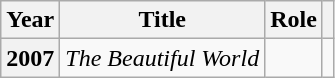<table class="wikitable plainrowheaders">
<tr>
<th scope="col">Year</th>
<th scope="col">Title</th>
<th scope="col">Role</th>
<th scope="col" class="unsortable"></th>
</tr>
<tr>
<th scope="row">2007</th>
<td><em>The Beautiful World</em></td>
<td></td>
<td></td>
</tr>
</table>
